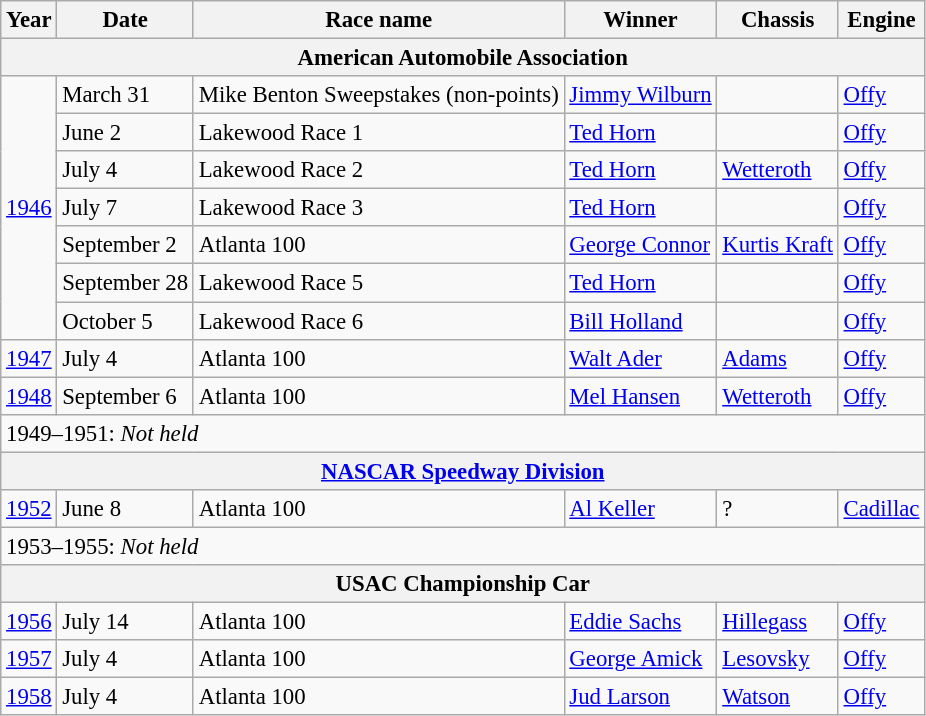<table class="wikitable" style="font-size: 95%;">
<tr>
<th>Year</th>
<th>Date</th>
<th>Race name</th>
<th>Winner</th>
<th>Chassis</th>
<th>Engine</th>
</tr>
<tr>
<th colspan=6>American Automobile Association</th>
</tr>
<tr>
<td rowspan=7><a href='#'>1946</a></td>
<td>March 31</td>
<td>Mike Benton Sweepstakes (non-points)</td>
<td><a href='#'>Jimmy Wilburn</a></td>
<td></td>
<td><a href='#'>Offy</a></td>
</tr>
<tr>
<td>June 2</td>
<td>Lakewood Race 1</td>
<td><a href='#'>Ted Horn</a></td>
<td></td>
<td><a href='#'>Offy</a></td>
</tr>
<tr>
<td>July 4</td>
<td>Lakewood Race 2</td>
<td><a href='#'>Ted Horn</a></td>
<td><a href='#'>Wetteroth</a></td>
<td><a href='#'>Offy</a></td>
</tr>
<tr>
<td>July 7</td>
<td>Lakewood Race 3</td>
<td><a href='#'>Ted Horn</a></td>
<td></td>
<td><a href='#'>Offy</a></td>
</tr>
<tr>
<td>September 2</td>
<td>Atlanta 100</td>
<td><a href='#'>George Connor</a></td>
<td><a href='#'>Kurtis Kraft</a></td>
<td><a href='#'>Offy</a></td>
</tr>
<tr>
<td>September 28</td>
<td>Lakewood Race 5</td>
<td><a href='#'>Ted Horn</a></td>
<td></td>
<td><a href='#'>Offy</a></td>
</tr>
<tr>
<td>October 5</td>
<td>Lakewood Race 6</td>
<td><a href='#'>Bill Holland</a></td>
<td></td>
<td><a href='#'>Offy</a></td>
</tr>
<tr>
<td><a href='#'>1947</a></td>
<td>July 4</td>
<td>Atlanta 100</td>
<td><a href='#'>Walt Ader</a></td>
<td><a href='#'>Adams</a></td>
<td><a href='#'>Offy</a></td>
</tr>
<tr>
<td><a href='#'>1948</a></td>
<td>September 6</td>
<td>Atlanta 100</td>
<td><a href='#'>Mel Hansen</a></td>
<td><a href='#'>Wetteroth</a></td>
<td><a href='#'>Offy</a></td>
</tr>
<tr>
<td colspan=6>1949–1951: <em>Not held</em></td>
</tr>
<tr>
<th colspan=6><a href='#'>NASCAR Speedway Division</a></th>
</tr>
<tr>
<td><a href='#'>1952</a></td>
<td>June 8</td>
<td>Atlanta 100</td>
<td><a href='#'>Al Keller</a></td>
<td>?</td>
<td><a href='#'>Cadillac</a></td>
</tr>
<tr>
<td colspan=6>1953–1955: <em>Not held</em></td>
</tr>
<tr>
<th colspan=6>USAC Championship Car</th>
</tr>
<tr>
<td><a href='#'>1956</a></td>
<td>July 14</td>
<td>Atlanta 100</td>
<td><a href='#'>Eddie Sachs</a></td>
<td><a href='#'>Hillegass</a></td>
<td><a href='#'>Offy</a></td>
</tr>
<tr>
<td><a href='#'>1957</a></td>
<td>July 4</td>
<td>Atlanta 100</td>
<td><a href='#'>George Amick</a></td>
<td><a href='#'>Lesovsky</a></td>
<td><a href='#'>Offy</a></td>
</tr>
<tr>
<td><a href='#'>1958</a></td>
<td>July 4</td>
<td>Atlanta 100</td>
<td><a href='#'>Jud Larson</a></td>
<td><a href='#'>Watson</a></td>
<td><a href='#'>Offy</a></td>
</tr>
</table>
